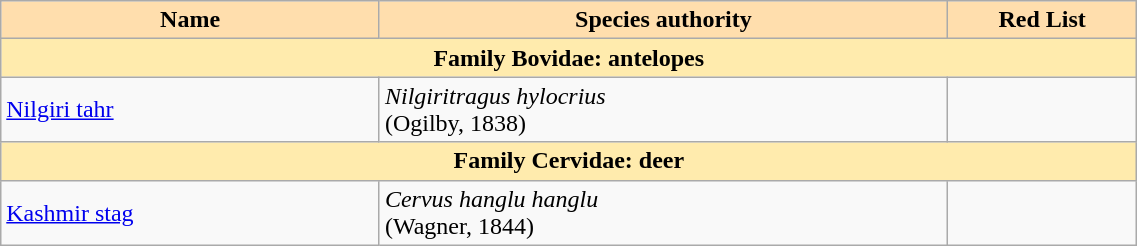<table width="60%" class="sortable wikitable" text-align:center>
<tr>
<th width="20%" style="background:navajowhite">Name</th>
<th width="30%" style="background:navajowhite">Species authority</th>
<th width="10%" style="background:navajowhite">Red List</th>
</tr>
<tr>
<td style="text-align:center;" bgcolor="#ffebad" colspan="3"><strong>Family Bovidae: antelopes</strong></td>
</tr>
<tr>
<td><a href='#'>Nilgiri tahr</a></td>
<td><em>Nilgiritragus hylocrius</em><br>(Ogilby, 1838)</td>
<td></td>
</tr>
<tr>
<td style="text-align:center;" bgcolor="#ffebad" colspan="3"><strong>Family Cervidae: deer</strong></td>
</tr>
<tr>
<td><a href='#'>Kashmir stag</a></td>
<td><em>Cervus hanglu hanglu</em><br>(Wagner, 1844)</td>
<td></td>
</tr>
</table>
